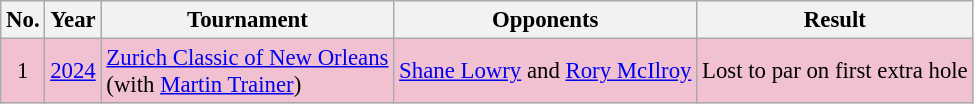<table class="wikitable" style="font-size:95%;">
<tr>
<th>No.</th>
<th>Year</th>
<th>Tournament</th>
<th>Opponents</th>
<th>Result</th>
</tr>
<tr style="background:#F2C1D1;">
<td align=center>1</td>
<td><a href='#'>2024</a></td>
<td><a href='#'>Zurich Classic of New Orleans</a><br>(with  <a href='#'>Martin Trainer</a>)</td>
<td> <a href='#'>Shane Lowry</a> and  <a href='#'>Rory McIlroy</a></td>
<td>Lost to par on first extra hole</td>
</tr>
</table>
